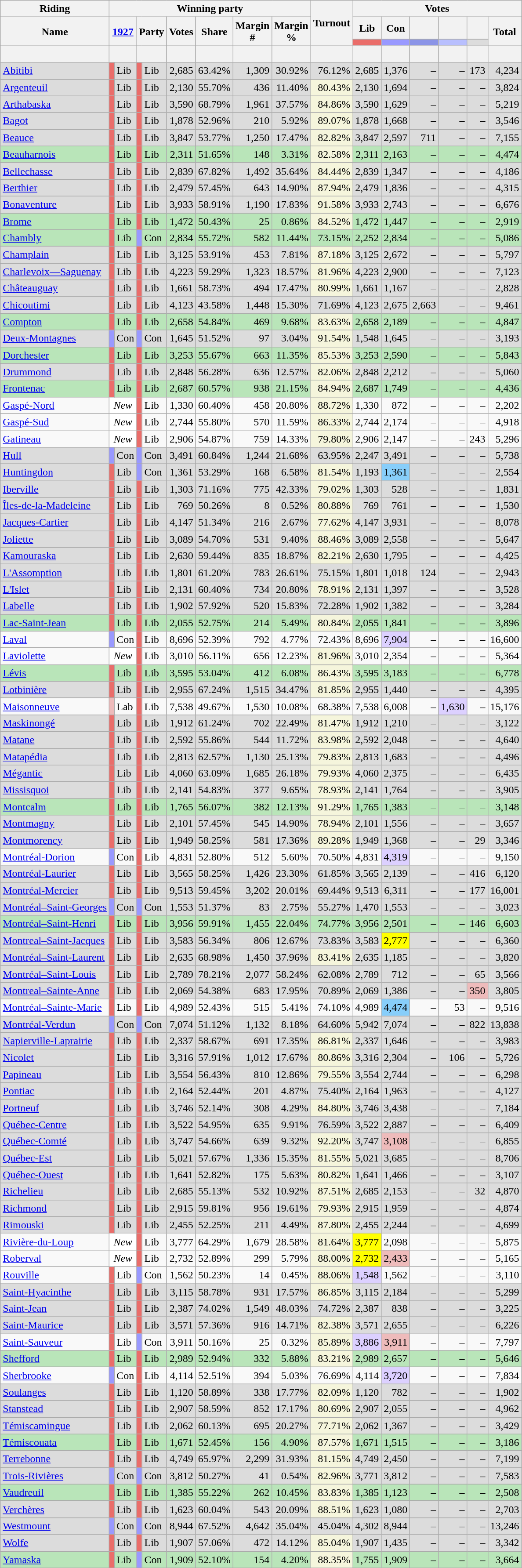<table class="wikitable sortable mw-collapsible" style="text-align:right">
<tr>
<th scope="col">Riding</th>
<th scope="col" colspan="8">Winning party</th>
<th rowspan="3" scope="col">Turnout<br></th>
<th scope="col" colspan="6">Votes</th>
</tr>
<tr>
<th rowspan="2" scope="col">Name</th>
<th colspan="2" rowspan="2" scope="col"><strong><a href='#'>1927</a></strong></th>
<th colspan="2" rowspan="2" scope="col">Party</th>
<th rowspan="2" scope="col">Votes</th>
<th rowspan="2" scope="col">Share</th>
<th rowspan="2" scope="col">Margin<br>#</th>
<th rowspan="2" scope="col">Margin<br>%</th>
<th scope="col">Lib</th>
<th scope="col">Con</th>
<th scope="col"></th>
<th scope="col"></th>
<th scope="col"></th>
<th rowspan="2" scope="col">Total</th>
</tr>
<tr>
<th scope="col" style="background-color:#EA6D6A;"></th>
<th scope="col" style="background-color:#9999FF;"></th>
<th scope="col" style="background-color:#8B94E7;"></th>
<th scope="col" style="background-color:#B8BFFE;"></th>
<th scope="col" style="background-color:#DCDCDC;"></th>
</tr>
<tr>
<th> </th>
<th colspan="2"></th>
<th colspan="2"></th>
<th></th>
<th></th>
<th></th>
<th></th>
<th></th>
<th></th>
<th></th>
<th></th>
<th></th>
<th></th>
<th></th>
</tr>
<tr style="background-color:#DCDCDC;">
<td style="text-align:left;"><a href='#'>Abitibi</a></td>
<td style="background-color:#EA6D6A;"></td>
<td style="text-align:left;">Lib</td>
<td style="background-color:#EA6D6A;"></td>
<td style="text-align:left;">Lib</td>
<td>2,685</td>
<td>63.42%</td>
<td>1,309</td>
<td>30.92%</td>
<td>76.12%</td>
<td>2,685</td>
<td>1,376</td>
<td>–</td>
<td>–</td>
<td>173</td>
<td>4,234</td>
</tr>
<tr style="background-color:#DCDCDC;">
<td style="text-align:left"><a href='#'>Argenteuil</a></td>
<td style="background-color:#EA6D6A;"></td>
<td style="text-align:left;">Lib</td>
<td style="background-color:#EA6D6A;"></td>
<td style="text-align:left;">Lib</td>
<td>2,130</td>
<td>55.70%</td>
<td>436</td>
<td>11.40%</td>
<td style="background-color:#F5F5DC;">80.43%</td>
<td>2,130</td>
<td>1,694</td>
<td>–</td>
<td>–</td>
<td>–</td>
<td>3,824</td>
</tr>
<tr style="background-color:#DCDCDC;">
<td style="text-align:left"><a href='#'>Arthabaska</a></td>
<td style="background-color:#EA6D6A;"></td>
<td style="text-align:left;">Lib</td>
<td style="background-color:#EA6D6A;"></td>
<td style="text-align:left;">Lib</td>
<td>3,590</td>
<td>68.79%</td>
<td>1,961</td>
<td>37.57%</td>
<td style="background-color:#F5F5DC;">84.86%</td>
<td>3,590</td>
<td>1,629</td>
<td>–</td>
<td>–</td>
<td>–</td>
<td>5,219</td>
</tr>
<tr style="background-color:#DCDCDC;">
<td style="text-align:left"><a href='#'>Bagot</a></td>
<td style="background-color:#EA6D6A;"></td>
<td style="text-align:left;">Lib</td>
<td style="background-color:#EA6D6A;"></td>
<td style="text-align:left;">Lib</td>
<td>1,878</td>
<td>52.96%</td>
<td>210</td>
<td>5.92%</td>
<td style="background-color:#F5F5DC;">89.07%</td>
<td>1,878</td>
<td>1,668</td>
<td>–</td>
<td>–</td>
<td>–</td>
<td>3,546</td>
</tr>
<tr style="background-color:#DCDCDC;">
<td style="text-align:left"><a href='#'>Beauce</a></td>
<td style="background-color:#EA6D6A;"></td>
<td style="text-align:left;">Lib</td>
<td style="background-color:#EA6D6A;"></td>
<td style="text-align:left;">Lib</td>
<td>3,847</td>
<td>53.77%</td>
<td>1,250</td>
<td>17.47%</td>
<td style="background-color:#F5F5DC;">82.82%</td>
<td>3,847</td>
<td>2,597</td>
<td>711</td>
<td>–</td>
<td>–</td>
<td>7,155</td>
</tr>
<tr style="background-color:#B9E5B9;">
<td style="text-align:left"><a href='#'>Beauharnois</a></td>
<td style="background-color:#EA6D6A;"></td>
<td style="text-align:left;">Lib</td>
<td style="background-color:#EA6D6A;"></td>
<td style="text-align:left;">Lib</td>
<td>2,311</td>
<td>51.65%</td>
<td>148</td>
<td>3.31%</td>
<td style="background-color:#F5F5DC;">82.58%</td>
<td>2,311</td>
<td>2,163</td>
<td>–</td>
<td>–</td>
<td>–</td>
<td>4,474</td>
</tr>
<tr style="background-color:#DCDCDC;">
<td style="text-align:left"><a href='#'>Bellechasse</a></td>
<td style="background-color:#EA6D6A;"></td>
<td style="text-align:left;">Lib</td>
<td style="background-color:#EA6D6A;"></td>
<td style="text-align:left;">Lib</td>
<td>2,839</td>
<td>67.82%</td>
<td>1,492</td>
<td>35.64%</td>
<td style="background-color:#F5F5DC;">84.44%</td>
<td>2,839</td>
<td>1,347</td>
<td>–</td>
<td>–</td>
<td>–</td>
<td>4,186</td>
</tr>
<tr style="background-color:#DCDCDC;">
<td style="text-align:left"><a href='#'>Berthier</a></td>
<td style="background-color:#EA6D6A;"></td>
<td style="text-align:left;">Lib</td>
<td style="background-color:#EA6D6A;"></td>
<td style="text-align:left;">Lib</td>
<td>2,479</td>
<td>57.45%</td>
<td>643</td>
<td>14.90%</td>
<td style="background-color:#F5F5DC;">87.94%</td>
<td>2,479</td>
<td>1,836</td>
<td>–</td>
<td>–</td>
<td>–</td>
<td>4,315</td>
</tr>
<tr style="background-color:#DCDCDC;">
<td style="text-align:left"><a href='#'>Bonaventure</a></td>
<td style="background-color:#EA6D6A;"></td>
<td style="text-align:left;">Lib</td>
<td style="background-color:#EA6D6A;"></td>
<td style="text-align:left;">Lib</td>
<td>3,933</td>
<td>58.91%</td>
<td>1,190</td>
<td>17.83%</td>
<td style="background-color:#F5F5DC;">91.58%</td>
<td>3,933</td>
<td>2,743</td>
<td>–</td>
<td>–</td>
<td>–</td>
<td>6,676</td>
</tr>
<tr style="background-color:#B9E5B9;">
<td style="text-align:left"><a href='#'>Brome</a></td>
<td style="background-color:#EA6D6A;"></td>
<td style="text-align:left;">Lib</td>
<td style="background-color:#EA6D6A;"></td>
<td style="text-align:left;">Lib</td>
<td>1,472</td>
<td>50.43%</td>
<td>25</td>
<td>0.86%</td>
<td style="background-color:#F5F5DC;">84.52%</td>
<td>1,472</td>
<td>1,447</td>
<td>–</td>
<td>–</td>
<td>–</td>
<td>2,919</td>
</tr>
<tr style="background-color:#B9E5B9;">
<td style="text-align:left"><a href='#'>Chambly</a></td>
<td style="background-color:#EA6D6A;"></td>
<td style="text-align:left;">Lib</td>
<td style="background-color:#9999FF;"></td>
<td style="text-align:left;">Con</td>
<td>2,834</td>
<td>55.72%</td>
<td>582</td>
<td>11.44%</td>
<td>73.15%</td>
<td>2,252</td>
<td>2,834</td>
<td>–</td>
<td>–</td>
<td>–</td>
<td>5,086</td>
</tr>
<tr style="background-color:#DCDCDC;">
<td style="text-align:left"><a href='#'>Champlain</a></td>
<td style="background-color:#EA6D6A;"></td>
<td style="text-align:left;">Lib</td>
<td style="background-color:#EA6D6A;"></td>
<td style="text-align:left;">Lib</td>
<td>3,125</td>
<td>53.91%</td>
<td>453</td>
<td>7.81%</td>
<td style="background-color:#F5F5DC;">87.18%</td>
<td>3,125</td>
<td>2,672</td>
<td>–</td>
<td>–</td>
<td>–</td>
<td>5,797</td>
</tr>
<tr style="background-color:#DCDCDC;">
<td style="text-align:left;"><a href='#'>Charlevoix—Saguenay</a></td>
<td style="background-color:#EA6D6A;"></td>
<td style="text-align:left;">Lib</td>
<td style="background-color:#EA6D6A;"></td>
<td style="text-align:left;">Lib</td>
<td>4,223</td>
<td>59.29%</td>
<td>1,323</td>
<td>18.57%</td>
<td style="background-color:#F5F5DC;">81.96%</td>
<td>4,223</td>
<td>2,900</td>
<td>–</td>
<td>–</td>
<td>–</td>
<td>7,123</td>
</tr>
<tr style="background-color:#DCDCDC;">
<td style="text-align:left;"><a href='#'>Châteauguay</a></td>
<td style="background-color:#EA6D6A;"></td>
<td style="text-align:left;">Lib</td>
<td style="background-color:#EA6D6A;"></td>
<td style="text-align:left;">Lib</td>
<td>1,661</td>
<td>58.73%</td>
<td>494</td>
<td>17.47%</td>
<td style="background-color:#F5F5DC;">80.99%</td>
<td>1,661</td>
<td>1,167</td>
<td>–</td>
<td>–</td>
<td>–</td>
<td>2,828</td>
</tr>
<tr style="background-color:#DCDCDC;">
<td style="text-align:left"><a href='#'>Chicoutimi</a></td>
<td style="background-color:#EA6D6A;"></td>
<td style="text-align:left;">Lib</td>
<td style="background-color:#EA6D6A;"></td>
<td style="text-align:left;">Lib</td>
<td>4,123</td>
<td>43.58%</td>
<td>1,448</td>
<td>15.30%</td>
<td>71.69%</td>
<td>4,123</td>
<td>2,675</td>
<td>2,663</td>
<td>–</td>
<td>–</td>
<td>9,461</td>
</tr>
<tr style="background-color:#B9E5B9;">
<td style="text-align:left"><a href='#'>Compton</a></td>
<td style="background-color:#EA6D6A;"></td>
<td style="text-align:left;">Lib</td>
<td style="background-color:#EA6D6A;"></td>
<td style="text-align:left;">Lib</td>
<td>2,658</td>
<td>54.84%</td>
<td>469</td>
<td>9.68%</td>
<td style="background-color:#F5F5DC;">83.63%</td>
<td>2,658</td>
<td>2,189</td>
<td>–</td>
<td>–</td>
<td>–</td>
<td>4,847</td>
</tr>
<tr style="background-color:#DCDCDC;">
<td style="text-align:left"><a href='#'>Deux-Montagnes</a></td>
<td style="background-color:#9999FF;"></td>
<td style="text-align:left;">Con</td>
<td style="background-color:#9999FF;"></td>
<td style="text-align:left;">Con</td>
<td>1,645</td>
<td>51.52%</td>
<td>97</td>
<td>3.04%</td>
<td style="background-color:#F5F5DC;">91.54%</td>
<td>1,548</td>
<td>1,645</td>
<td>–</td>
<td>–</td>
<td>–</td>
<td>3,193</td>
</tr>
<tr style="background-color:#B9E5B9;">
<td style="text-align:left"><a href='#'>Dorchester</a></td>
<td style="background-color:#EA6D6A;"></td>
<td style="text-align:left;">Lib</td>
<td style="background-color:#EA6D6A;"></td>
<td style="text-align:left;">Lib</td>
<td>3,253</td>
<td>55.67%</td>
<td>663</td>
<td>11.35%</td>
<td style="background-color:#F5F5DC;">85.53%</td>
<td>3,253</td>
<td>2,590</td>
<td>–</td>
<td>–</td>
<td>–</td>
<td>5,843</td>
</tr>
<tr style="background-color:#DCDCDC;">
<td style="text-align:left"><a href='#'>Drummond</a></td>
<td style="background-color:#EA6D6A;"></td>
<td style="text-align:left;">Lib</td>
<td style="background-color:#EA6D6A;"></td>
<td style="text-align:left;">Lib</td>
<td>2,848</td>
<td>56.28%</td>
<td>636</td>
<td>12.57%</td>
<td style="background-color:#F5F5DC;">82.06%</td>
<td>2,848</td>
<td>2,212</td>
<td>–</td>
<td>–</td>
<td>–</td>
<td>5,060</td>
</tr>
<tr style="background-color:#B9E5B9;">
<td style="text-align:left"><a href='#'>Frontenac</a></td>
<td style="background-color:#EA6D6A;"></td>
<td style="text-align:left;">Lib</td>
<td style="background-color:#EA6D6A;"></td>
<td style="text-align:left;">Lib</td>
<td>2,687</td>
<td>60.57%</td>
<td>938</td>
<td>21.15%</td>
<td style="background-color:#F5F5DC;">84.94%</td>
<td>2,687</td>
<td>1,749</td>
<td>–</td>
<td>–</td>
<td>–</td>
<td>4,436</td>
</tr>
<tr>
<td style="text-align:left"><a href='#'>Gaspé-Nord</a></td>
<td colspan="2" style="background-color:#FFFFFF; text-align:center;"><em>New</em></td>
<td style="background-color:#EA6D6A;"></td>
<td style="text-align:left;">Lib</td>
<td>1,330</td>
<td>60.40%</td>
<td>458</td>
<td>20.80%</td>
<td style="background-color:#F5F5DC;">88.72%</td>
<td>1,330</td>
<td>872</td>
<td>–</td>
<td>–</td>
<td>–</td>
<td>2,202</td>
</tr>
<tr>
<td style="text-align:left"><a href='#'>Gaspé-Sud</a></td>
<td colspan="2" style="background-color:#FFFFFF; text-align:center;"><em>New</em></td>
<td style="background-color:#EA6D6A;"></td>
<td style="text-align:left;">Lib</td>
<td>2,744</td>
<td>55.80%</td>
<td>570</td>
<td>11.59%</td>
<td style="background-color:#F5F5DC;">86.33%</td>
<td>2,744</td>
<td>2,174</td>
<td>–</td>
<td>–</td>
<td>–</td>
<td>4,918</td>
</tr>
<tr>
<td style="text-align:left"><a href='#'>Gatineau</a></td>
<td colspan="2" style="background-color:#FFFFFF; text-align:center;"><em>New</em></td>
<td style="background-color:#EA6D6A;"></td>
<td style="text-align:left;">Lib</td>
<td>2,906</td>
<td>54.87%</td>
<td>759</td>
<td>14.33%</td>
<td style="background-color:#F5F5DC;">79.80%</td>
<td>2,906</td>
<td>2,147</td>
<td>–</td>
<td>–</td>
<td>243</td>
<td>5,296</td>
</tr>
<tr style="background-color:#DCDCDC;">
<td style="text-align:left"><a href='#'>Hull</a></td>
<td style="background-color:#9999FF;"></td>
<td style="text-align:left;">Con</td>
<td style="background-color:#9999FF;"></td>
<td style="text-align:left;">Con</td>
<td>3,491</td>
<td>60.84%</td>
<td>1,244</td>
<td>21.68%</td>
<td>63.95%</td>
<td>2,247</td>
<td>3,491</td>
<td>–</td>
<td>–</td>
<td>–</td>
<td>5,738</td>
</tr>
<tr style="background-color:#DCDCDC;">
<td style="text-align:left"><a href='#'>Huntingdon</a></td>
<td style="background-color:#EA6D6A;"></td>
<td style="text-align:left;">Lib</td>
<td style="background-color:#9999FF;"></td>
<td style="text-align:left;">Con</td>
<td>1,361</td>
<td>53.29%</td>
<td>168</td>
<td>6.58%</td>
<td style="background-color:#F5F5DC;">81.54%</td>
<td>1,193</td>
<td style="background-color:#87CEFA;">1,361</td>
<td>–</td>
<td>–</td>
<td>–</td>
<td>2,554</td>
</tr>
<tr style="background-color:#DCDCDC;">
<td style="text-align:left"><a href='#'>Iberville</a></td>
<td style="background-color:#EA6D6A;"></td>
<td style="text-align:left;">Lib</td>
<td style="background-color:#EA6D6A;"></td>
<td style="text-align:left;">Lib</td>
<td>1,303</td>
<td>71.16%</td>
<td>775</td>
<td>42.33%</td>
<td style="background-color:#F5F5DC;">79.02%</td>
<td>1,303</td>
<td>528</td>
<td>–</td>
<td>–</td>
<td>–</td>
<td>1,831</td>
</tr>
<tr style="background-color:#DCDCDC;">
<td style="text-align:left"><a href='#'>Îles-de-la-Madeleine</a></td>
<td style="background-color:#EA6D6A;"></td>
<td style="text-align:left;">Lib</td>
<td style="background-color:#EA6D6A;"></td>
<td style="text-align:left;">Lib</td>
<td>769</td>
<td>50.26%</td>
<td>8</td>
<td>0.52%</td>
<td style="background-color:#F5F5DC;">80.88%</td>
<td>769</td>
<td>761</td>
<td>–</td>
<td>–</td>
<td>–</td>
<td>1,530</td>
</tr>
<tr style="background-color:#DCDCDC;">
<td style="text-align:left"><a href='#'>Jacques-Cartier</a></td>
<td style="background-color:#EA6D6A;"></td>
<td style="text-align:left;">Lib</td>
<td style="background-color:#EA6D6A;"></td>
<td style="text-align:left;">Lib</td>
<td>4,147</td>
<td>51.34%</td>
<td>216</td>
<td>2.67%</td>
<td style="background-color:#F5F5DC;">77.62%</td>
<td>4,147</td>
<td>3,931</td>
<td>–</td>
<td>–</td>
<td>–</td>
<td>8,078</td>
</tr>
<tr style="background-color:#DCDCDC;">
<td style="text-align:left"><a href='#'>Joliette</a></td>
<td style="background-color:#EA6D6A;"></td>
<td style="text-align:left;">Lib</td>
<td style="background-color:#EA6D6A;"></td>
<td style="text-align:left;">Lib</td>
<td>3,089</td>
<td>54.70%</td>
<td>531</td>
<td>9.40%</td>
<td style="background-color:#F5F5DC;">88.46%</td>
<td>3,089</td>
<td>2,558</td>
<td>–</td>
<td>–</td>
<td>–</td>
<td>5,647</td>
</tr>
<tr style="background-color:#DCDCDC;">
<td style="text-align:left"><a href='#'>Kamouraska</a></td>
<td style="background-color:#EA6D6A;"></td>
<td style="text-align:left;">Lib</td>
<td style="background-color:#EA6D6A;"></td>
<td style="text-align:left;">Lib</td>
<td>2,630</td>
<td>59.44%</td>
<td>835</td>
<td>18.87%</td>
<td style="background-color:#F5F5DC;">82.21%</td>
<td>2,630</td>
<td>1,795</td>
<td>–</td>
<td>–</td>
<td>–</td>
<td>4,425</td>
</tr>
<tr style="background-color:#DCDCDC;">
<td style="text-align:left"><a href='#'>L'Assomption</a></td>
<td style="background-color:#EA6D6A;"></td>
<td style="text-align:left;">Lib</td>
<td style="background-color:#EA6D6A;"></td>
<td style="text-align:left;">Lib</td>
<td>1,801</td>
<td>61.20%</td>
<td>783</td>
<td>26.61%</td>
<td>75.15%</td>
<td>1,801</td>
<td>1,018</td>
<td>124</td>
<td>–</td>
<td>–</td>
<td>2,943</td>
</tr>
<tr style="background-color:#DCDCDC;">
<td style="text-align:left"><a href='#'>L'Islet</a></td>
<td style="background-color:#EA6D6A;"></td>
<td style="text-align:left;">Lib</td>
<td style="background-color:#EA6D6A;"></td>
<td style="text-align:left;">Lib</td>
<td>2,131</td>
<td>60.40%</td>
<td>734</td>
<td>20.80%</td>
<td style="background-color:#F5F5DC;">78.91%</td>
<td>2,131</td>
<td>1,397</td>
<td>–</td>
<td>–</td>
<td>–</td>
<td>3,528</td>
</tr>
<tr style="background-color:#DCDCDC;">
<td style="text-align:left"><a href='#'>Labelle</a></td>
<td style="background-color:#EA6D6A;"></td>
<td style="text-align:left;">Lib</td>
<td style="background-color:#EA6D6A;"></td>
<td style="text-align:left;">Lib</td>
<td>1,902</td>
<td>57.92%</td>
<td>520</td>
<td>15.83%</td>
<td>72.28%</td>
<td>1,902</td>
<td>1,382</td>
<td>–</td>
<td>–</td>
<td>–</td>
<td>3,284</td>
</tr>
<tr style="background-color:#B9E5B9;">
<td style="text-align:left"><a href='#'>Lac-Saint-Jean</a></td>
<td style="background-color:#EA6D6A;"></td>
<td style="text-align:left;">Lib</td>
<td style="background-color:#EA6D6A;"></td>
<td style="text-align:left;">Lib</td>
<td>2,055</td>
<td>52.75%</td>
<td>214</td>
<td>5.49%</td>
<td style="background-color:#F5F5DC;">80.84%</td>
<td>2,055</td>
<td>1,841</td>
<td>–</td>
<td>–</td>
<td>–</td>
<td>3,896</td>
</tr>
<tr>
<td style="text-align:left"><a href='#'>Laval</a></td>
<td style="background-color:#9999FF;"></td>
<td style="text-align:left;">Con</td>
<td style="background-color:#EA6D6A;"></td>
<td style="text-align:left;">Lib</td>
<td>8,696</td>
<td>52.39%</td>
<td>792</td>
<td>4.77%</td>
<td>72.43%</td>
<td>8,696</td>
<td style="background-color:#DCD0FF;">7,904</td>
<td>–</td>
<td>–</td>
<td>–</td>
<td>16,600</td>
</tr>
<tr>
<td style="text-align:left"><a href='#'>Laviolette</a></td>
<td colspan="2" style="background-color:#FFFFFF; text-align:center;"><em>New</em></td>
<td style="background-color:#EA6D6A;"></td>
<td style="text-align:left;">Lib</td>
<td>3,010</td>
<td>56.11%</td>
<td>656</td>
<td>12.23%</td>
<td style="background-color:#F5F5DC;">81.96%</td>
<td>3,010</td>
<td>2,354</td>
<td>–</td>
<td>–</td>
<td>–</td>
<td>5,364</td>
</tr>
<tr style="background-color:#B9E5B9;">
<td style="text-align:left"><a href='#'>Lévis</a></td>
<td style="background-color:#EA6D6A;"></td>
<td style="text-align:left;">Lib</td>
<td style="background-color:#EA6D6A;"></td>
<td style="text-align:left;">Lib</td>
<td>3,595</td>
<td>53.04%</td>
<td>412</td>
<td>6.08%</td>
<td style="background-color:#F5F5DC;">86.43%</td>
<td>3,595</td>
<td>3,183</td>
<td>–</td>
<td>–</td>
<td>–</td>
<td>6,778</td>
</tr>
<tr style="background-color:#DCDCDC;">
<td style="text-align:left"><a href='#'>Lotbinière</a></td>
<td style="background-color:#EA6D6A;"></td>
<td style="text-align:left;">Lib</td>
<td style="background-color:#EA6D6A;"></td>
<td style="text-align:left;">Lib</td>
<td>2,955</td>
<td>67.24%</td>
<td>1,515</td>
<td>34.47%</td>
<td style="background-color:#F5F5DC;">81.85%</td>
<td>2,955</td>
<td>1,440</td>
<td>–</td>
<td>–</td>
<td>–</td>
<td>4,395</td>
</tr>
<tr>
<td style="text-align:left"><a href='#'>Maisonneuve</a></td>
<td style="background-color:#EEBBBB;"></td>
<td style="text-align:left;">Lab</td>
<td style="background-color:#EA6D6A;"></td>
<td style="text-align:left;">Lib</td>
<td>7,538</td>
<td>49.67%</td>
<td>1,530</td>
<td>10.08%</td>
<td>68.38%</td>
<td>7,538</td>
<td>6,008</td>
<td>–</td>
<td style="background-color:#DCD0FF;">1,630</td>
<td>–</td>
<td>15,176</td>
</tr>
<tr style="background-color:#DCDCDC;">
<td style="text-align:left"><a href='#'>Maskinongé</a></td>
<td style="background-color:#EA6D6A;"></td>
<td style="text-align:left;">Lib</td>
<td style="background-color:#EA6D6A;"></td>
<td style="text-align:left;">Lib</td>
<td>1,912</td>
<td>61.24%</td>
<td>702</td>
<td>22.49%</td>
<td style="background-color:#F5F5DC;">81.47%</td>
<td>1,912</td>
<td>1,210</td>
<td>–</td>
<td>–</td>
<td>–</td>
<td>3,122</td>
</tr>
<tr style="background-color:#DCDCDC;">
<td style="text-align:left"><a href='#'>Matane</a></td>
<td style="background-color:#EA6D6A;"></td>
<td style="text-align:left;">Lib</td>
<td style="background-color:#EA6D6A;"></td>
<td style="text-align:left;">Lib</td>
<td>2,592</td>
<td>55.86%</td>
<td>544</td>
<td>11.72%</td>
<td style="background-color:#F5F5DC;">83.98%</td>
<td>2,592</td>
<td>2,048</td>
<td>–</td>
<td>–</td>
<td>–</td>
<td>4,640</td>
</tr>
<tr style="background-color:#DCDCDC;">
<td style="text-align:left"><a href='#'>Matapédia</a></td>
<td style="background-color:#EA6D6A;"></td>
<td style="text-align:left;">Lib</td>
<td style="background-color:#EA6D6A;"></td>
<td style="text-align:left;">Lib</td>
<td>2,813</td>
<td>62.57%</td>
<td>1,130</td>
<td>25.13%</td>
<td style="background-color:#F5F5DC;">79.83%</td>
<td>2,813</td>
<td>1,683</td>
<td>–</td>
<td>–</td>
<td>–</td>
<td>4,496</td>
</tr>
<tr style="background-color:#DCDCDC;">
<td style="text-align:left"><a href='#'>Mégantic</a></td>
<td style="background-color:#EA6D6A;"></td>
<td style="text-align:left;">Lib</td>
<td style="background-color:#EA6D6A;"></td>
<td style="text-align:left;">Lib</td>
<td>4,060</td>
<td>63.09%</td>
<td>1,685</td>
<td>26.18%</td>
<td style="background-color:#F5F5DC;">79.93%</td>
<td>4,060</td>
<td>2,375</td>
<td>–</td>
<td>–</td>
<td>–</td>
<td>6,435</td>
</tr>
<tr style="background-color:#DCDCDC;">
<td style="text-align:left"><a href='#'>Missisquoi</a></td>
<td style="background-color:#EA6D6A;"></td>
<td style="text-align:left;">Lib</td>
<td style="background-color:#EA6D6A;"></td>
<td style="text-align:left;">Lib</td>
<td>2,141</td>
<td>54.83%</td>
<td>377</td>
<td>9.65%</td>
<td style="background-color:#F5F5DC;">78.93%</td>
<td>2,141</td>
<td>1,764</td>
<td>–</td>
<td>–</td>
<td>–</td>
<td>3,905</td>
</tr>
<tr style="background-color:#B9E5B9;">
<td style="text-align:left"><a href='#'>Montcalm</a></td>
<td style="background-color:#EA6D6A;"></td>
<td style="text-align:left;">Lib</td>
<td style="background-color:#EA6D6A;"></td>
<td style="text-align:left;">Lib</td>
<td>1,765</td>
<td>56.07%</td>
<td>382</td>
<td>12.13%</td>
<td style="background-color:#F5F5DC;">91.29%</td>
<td>1,765</td>
<td>1,383</td>
<td>–</td>
<td>–</td>
<td>–</td>
<td>3,148</td>
</tr>
<tr style="background-color:#DCDCDC;">
<td style="text-align:left"><a href='#'>Montmagny</a></td>
<td style="background-color:#EA6D6A;"></td>
<td style="text-align:left;">Lib</td>
<td style="background-color:#EA6D6A;"></td>
<td style="text-align:left;">Lib</td>
<td>2,101</td>
<td>57.45%</td>
<td>545</td>
<td>14.90%</td>
<td style="background-color:#F5F5DC;">78.94%</td>
<td>2,101</td>
<td>1,556</td>
<td>–</td>
<td>–</td>
<td>–</td>
<td>3,657</td>
</tr>
<tr style="background-color:#DCDCDC;">
<td style="text-align:left"><a href='#'>Montmorency</a></td>
<td style="background-color:#EA6D6A;"></td>
<td style="text-align:left;">Lib</td>
<td style="background-color:#EA6D6A;"></td>
<td style="text-align:left;">Lib</td>
<td>1,949</td>
<td>58.25%</td>
<td>581</td>
<td>17.36%</td>
<td style="background-color:#F5F5DC;">89.28%</td>
<td>1,949</td>
<td>1,368</td>
<td>–</td>
<td>–</td>
<td>29</td>
<td>3,346</td>
</tr>
<tr>
<td style="text-align:left"><a href='#'>Montréal-Dorion</a></td>
<td style="background-color:#9999FF;"></td>
<td style="text-align:left;">Con</td>
<td style="background-color:#EA6D6A;"></td>
<td style="text-align:left;">Lib</td>
<td>4,831</td>
<td>52.80%</td>
<td>512</td>
<td>5.60%</td>
<td>70.50%</td>
<td>4,831</td>
<td style="background-color:#DCD0FF;">4,319</td>
<td>–</td>
<td>–</td>
<td>–</td>
<td>9,150</td>
</tr>
<tr style="background-color:#DCDCDC;">
<td style="text-align:left"><a href='#'>Montréal-Laurier</a></td>
<td style="background-color:#EA6D6A;"></td>
<td style="text-align:left;">Lib</td>
<td style="background-color:#EA6D6A;"></td>
<td style="text-align:left;">Lib</td>
<td>3,565</td>
<td>58.25%</td>
<td>1,426</td>
<td>23.30%</td>
<td>61.85%</td>
<td>3,565</td>
<td>2,139</td>
<td>–</td>
<td>–</td>
<td>416</td>
<td>6,120</td>
</tr>
<tr style="background-color:#DCDCDC;">
<td style="text-align:left"><a href='#'>Montréal-Mercier</a></td>
<td style="background-color:#EA6D6A;"></td>
<td style="text-align:left;">Lib</td>
<td style="background-color:#EA6D6A;"></td>
<td style="text-align:left;">Lib</td>
<td>9,513</td>
<td>59.45%</td>
<td>3,202</td>
<td>20.01%</td>
<td>69.44%</td>
<td>9,513</td>
<td>6,311</td>
<td>–</td>
<td>–</td>
<td>177</td>
<td>16,001</td>
</tr>
<tr style="background-color:#DCDCDC;">
<td style="text-align:left;"><a href='#'>Montréal–Saint-Georges</a></td>
<td style="background-color:#9999FF;"></td>
<td style="text-align:left;">Con</td>
<td style="background-color:#9999FF;"></td>
<td style="text-align:left;">Con</td>
<td>1,553</td>
<td>51.37%</td>
<td>83</td>
<td>2.75%</td>
<td>55.27%</td>
<td>1,470</td>
<td>1,553</td>
<td>–</td>
<td>–</td>
<td>–</td>
<td>3,023</td>
</tr>
<tr style="background-color:#B9E5B9;">
<td style="text-align:left"><a href='#'>Montréal–Saint-Henri</a></td>
<td style="background-color:#EA6D6A;"></td>
<td style="text-align:left;">Lib</td>
<td style="background-color:#EA6D6A;"></td>
<td style="text-align:left;">Lib</td>
<td>3,956</td>
<td>59.91%</td>
<td>1,455</td>
<td>22.04%</td>
<td>74.77%</td>
<td>3,956</td>
<td>2,501</td>
<td>–</td>
<td>–</td>
<td>146</td>
<td>6,603</td>
</tr>
<tr style="background-color:#DCDCDC;">
<td style="text-align:left"><a href='#'>Montreal–Saint-Jacques</a></td>
<td style="background-color:#EA6D6A;"></td>
<td style="text-align:left;">Lib</td>
<td style="background-color:#EA6D6A;"></td>
<td style="text-align:left;">Lib</td>
<td>3,583</td>
<td>56.34%</td>
<td>806</td>
<td>12.67%</td>
<td>73.83%</td>
<td>3,583</td>
<td style="background-color:#FFFF00;">2,777</td>
<td>–</td>
<td>–</td>
<td>–</td>
<td>6,360</td>
</tr>
<tr style="background-color:#DCDCDC;">
<td style="text-align:left;"><a href='#'>Montréal–Saint-Laurent</a></td>
<td style="background-color:#EA6D6A;"></td>
<td style="text-align:left;">Lib</td>
<td style="background-color:#EA6D6A;"></td>
<td style="text-align:left;">Lib</td>
<td>2,635</td>
<td>68.98%</td>
<td>1,450</td>
<td>37.96%</td>
<td style="background-color:#F5F5DC;">83.41%</td>
<td>2,635</td>
<td>1,185</td>
<td>–</td>
<td>–</td>
<td>–</td>
<td>3,820</td>
</tr>
<tr style="background-color:#DCDCDC;">
<td style="text-align:left"><a href='#'>Montréal–Saint-Louis</a></td>
<td style="background-color:#EA6D6A;"></td>
<td style="text-align:left;">Lib</td>
<td style="background-color:#EA6D6A;"></td>
<td style="text-align:left;">Lib</td>
<td>2,789</td>
<td>78.21%</td>
<td>2,077</td>
<td>58.24%</td>
<td>62.08%</td>
<td>2,789</td>
<td>712</td>
<td>–</td>
<td>–</td>
<td>65</td>
<td>3,566</td>
</tr>
<tr style="background-color:#DCDCDC;">
<td style="text-align:left"><a href='#'>Montreal–Sainte-Anne</a></td>
<td style="background-color:#EA6D6A;"></td>
<td style="text-align:left;">Lib</td>
<td style="background-color:#EA6D6A;"></td>
<td style="text-align:left;">Lib</td>
<td>2,069</td>
<td>54.38%</td>
<td>683</td>
<td>17.95%</td>
<td>70.89%</td>
<td>2,069</td>
<td>1,386</td>
<td>–</td>
<td>–</td>
<td style="background-color:#EEBBBB;">350</td>
<td>3,805</td>
</tr>
<tr>
<td style="text-align:left"><a href='#'>Montréal–Sainte-Marie</a></td>
<td style="background-color:#EA6D6A;"></td>
<td style="text-align:left;">Lib</td>
<td style="background-color:#EA6D6A;"></td>
<td style="text-align:left;">Lib</td>
<td>4,989</td>
<td>52.43%</td>
<td>515</td>
<td>5.41%</td>
<td>74.10%</td>
<td>4,989</td>
<td style="background-color:#87CEFA;">4,474</td>
<td>–</td>
<td>53</td>
<td>–</td>
<td>9,516</td>
</tr>
<tr style="background-color:#DCDCDC;">
<td style="text-align:left"><a href='#'>Montréal-Verdun</a></td>
<td style="background-color:#9999FF;"></td>
<td style="text-align:left;">Con</td>
<td style="background-color:#9999FF;"></td>
<td style="text-align:left;">Con</td>
<td>7,074</td>
<td>51.12%</td>
<td>1,132</td>
<td>8.18%</td>
<td>64.60%</td>
<td>5,942</td>
<td>7,074</td>
<td>–</td>
<td>–</td>
<td>822</td>
<td>13,838</td>
</tr>
<tr style="background-color:#DCDCDC;">
<td style="text-align:left;"><a href='#'>Napierville-Laprairie</a></td>
<td style="background-color:#EA6D6A;"></td>
<td style="text-align:left;">Lib</td>
<td style="background-color:#EA6D6A;"></td>
<td style="text-align:left;">Lib</td>
<td>2,337</td>
<td>58.67%</td>
<td>691</td>
<td>17.35%</td>
<td style="background-color:#F5F5DC;">86.81%</td>
<td>2,337</td>
<td>1,646</td>
<td>–</td>
<td>–</td>
<td>–</td>
<td>3,983</td>
</tr>
<tr style="background-color:#DCDCDC;">
<td style="text-align:left"><a href='#'>Nicolet</a></td>
<td style="background-color:#EA6D6A;"></td>
<td style="text-align:left;">Lib</td>
<td style="background-color:#EA6D6A;"></td>
<td style="text-align:left;">Lib</td>
<td>3,316</td>
<td>57.91%</td>
<td>1,012</td>
<td>17.67%</td>
<td style="background-color:#F5F5DC;">80.86%</td>
<td>3,316</td>
<td>2,304</td>
<td>–</td>
<td>106</td>
<td>–</td>
<td>5,726</td>
</tr>
<tr style="background-color:#DCDCDC;">
<td style="text-align:left"><a href='#'>Papineau</a></td>
<td style="background-color:#EA6D6A;"></td>
<td style="text-align:left;">Lib</td>
<td style="background-color:#EA6D6A;"></td>
<td style="text-align:left;">Lib</td>
<td>3,554</td>
<td>56.43%</td>
<td>810</td>
<td>12.86%</td>
<td style="background-color:#F5F5DC;">79.55%</td>
<td>3,554</td>
<td>2,744</td>
<td>–</td>
<td>–</td>
<td>–</td>
<td>6,298</td>
</tr>
<tr style="background-color:#DCDCDC;">
<td style="text-align:left"><a href='#'>Pontiac</a></td>
<td style="background-color:#EA6D6A;"></td>
<td style="text-align:left;">Lib</td>
<td style="background-color:#EA6D6A;"></td>
<td style="text-align:left;">Lib</td>
<td>2,164</td>
<td>52.44%</td>
<td>201</td>
<td>4.87%</td>
<td>75.40%</td>
<td>2,164</td>
<td>1,963</td>
<td>–</td>
<td>–</td>
<td>–</td>
<td>4,127</td>
</tr>
<tr style="background-color:#DCDCDC;">
<td style="text-align:left"><a href='#'>Portneuf</a></td>
<td style="background-color:#EA6D6A;"></td>
<td style="text-align:left;">Lib</td>
<td style="background-color:#EA6D6A;"></td>
<td style="text-align:left;">Lib</td>
<td>3,746</td>
<td>52.14%</td>
<td>308</td>
<td>4.29%</td>
<td style="background-color:#F5F5DC;">84.80%</td>
<td>3,746</td>
<td>3,438</td>
<td>–</td>
<td>–</td>
<td>–</td>
<td>7,184</td>
</tr>
<tr style="background-color:#DCDCDC;">
<td style="text-align:left"><a href='#'>Québec-Centre</a></td>
<td style="background-color:#EA6D6A;"></td>
<td style="text-align:left;">Lib</td>
<td style="background-color:#EA6D6A;"></td>
<td style="text-align:left;">Lib</td>
<td>3,522</td>
<td>54.95%</td>
<td>635</td>
<td>9.91%</td>
<td>76.59%</td>
<td>3,522</td>
<td>2,887</td>
<td>–</td>
<td>–</td>
<td>–</td>
<td>6,409</td>
</tr>
<tr style="background-color:#DCDCDC;">
<td style="text-align:left"><a href='#'>Québec-Comté</a></td>
<td style="background-color:#EA6D6A;"></td>
<td style="text-align:left;">Lib</td>
<td style="background-color:#EA6D6A;"></td>
<td style="text-align:left;">Lib</td>
<td>3,747</td>
<td>54.66%</td>
<td>639</td>
<td>9.32%</td>
<td style="background-color:#F5F5DC;">92.20%</td>
<td>3,747</td>
<td style="background-color:#EEBBBB;">3,108</td>
<td>–</td>
<td>–</td>
<td>–</td>
<td>6,855</td>
</tr>
<tr style="background-color:#DCDCDC;">
<td style="text-align:left"><a href='#'>Québec-Est</a></td>
<td style="background-color:#EA6D6A;"></td>
<td style="text-align:left;">Lib</td>
<td style="background-color:#EA6D6A;"></td>
<td style="text-align:left;">Lib</td>
<td>5,021</td>
<td>57.67%</td>
<td>1,336</td>
<td>15.35%</td>
<td style="background-color:#F5F5DC;">81.55%</td>
<td>5,021</td>
<td>3,685</td>
<td>–</td>
<td>–</td>
<td>–</td>
<td>8,706</td>
</tr>
<tr style="background-color:#DCDCDC;">
<td style="text-align:left"><a href='#'>Québec-Ouest</a></td>
<td style="background-color:#EA6D6A;"></td>
<td style="text-align:left;">Lib</td>
<td style="background-color:#EA6D6A;"></td>
<td style="text-align:left;">Lib</td>
<td>1,641</td>
<td>52.82%</td>
<td>175</td>
<td>5.63%</td>
<td style="background-color:#F5F5DC;">80.82%</td>
<td>1,641</td>
<td>1,466</td>
<td>–</td>
<td>–</td>
<td>–</td>
<td>3,107</td>
</tr>
<tr style="background-color:#DCDCDC;">
<td style="text-align:left;"><a href='#'>Richelieu</a></td>
<td style="background-color:#EA6D6A;"></td>
<td style="text-align:left;">Lib</td>
<td style="background-color:#EA6D6A;"></td>
<td style="text-align:left;">Lib</td>
<td>2,685</td>
<td>55.13%</td>
<td>532</td>
<td>10.92%</td>
<td style="background-color:#F5F5DC;">87.51%</td>
<td>2,685</td>
<td>2,153</td>
<td>–</td>
<td>–</td>
<td>32</td>
<td>4,870</td>
</tr>
<tr style="background-color:#DCDCDC;">
<td style="text-align:left"><a href='#'>Richmond</a></td>
<td style="background-color:#EA6D6A;"></td>
<td style="text-align:left;">Lib</td>
<td style="background-color:#EA6D6A;"></td>
<td style="text-align:left;">Lib</td>
<td>2,915</td>
<td>59.81%</td>
<td>956</td>
<td>19.61%</td>
<td style="background-color:#F5F5DC;">79.93%</td>
<td>2,915</td>
<td>1,959</td>
<td>–</td>
<td>–</td>
<td>–</td>
<td>4,874</td>
</tr>
<tr style="background-color:#DCDCDC;">
<td style="text-align:left"><a href='#'>Rimouski</a></td>
<td style="background-color:#EA6D6A;"></td>
<td style="text-align:left;">Lib</td>
<td style="background-color:#EA6D6A;"></td>
<td style="text-align:left;">Lib</td>
<td>2,455</td>
<td>52.25%</td>
<td>211</td>
<td>4.49%</td>
<td style="background-color:#F5F5DC;">87.80%</td>
<td>2,455</td>
<td>2,244</td>
<td>–</td>
<td>–</td>
<td>–</td>
<td>4,699</td>
</tr>
<tr>
<td style="text-align:left;"><a href='#'>Rivière-du-Loup</a></td>
<td colspan="2" style="background-color:#FFFFFF; text-align:center;"><em>New</em></td>
<td style="background-color:#EA6D6A;"></td>
<td style="text-align:left;">Lib</td>
<td>3,777</td>
<td>64.29%</td>
<td>1,679</td>
<td>28.58%</td>
<td style="background-color:#F5F5DC;">81.64%</td>
<td style="background-color:#FFFF00;">3,777</td>
<td>2,098</td>
<td>–</td>
<td>–</td>
<td>–</td>
<td>5,875</td>
</tr>
<tr>
<td style="text-align:left"><a href='#'>Roberval</a></td>
<td colspan="2" style="background-color:#FFFFFF; text-align:center;"><em>New</em></td>
<td style="background-color:#EA6D6A;"></td>
<td style="text-align:left;">Lib</td>
<td>2,732</td>
<td>52.89%</td>
<td>299</td>
<td>5.79%</td>
<td style="background-color:#F5F5DC;">88.00%</td>
<td style="background-color:#FFFF00;">2,732</td>
<td style="background-color:#EEBBBB;">2,433</td>
<td>–</td>
<td>–</td>
<td>–</td>
<td>5,165</td>
</tr>
<tr>
<td style="text-align:left"><a href='#'>Rouville</a></td>
<td style="background-color:#EA6D6A;"></td>
<td style="text-align:left;">Lib</td>
<td style="background-color:#9999FF;"></td>
<td style="text-align:left;">Con</td>
<td>1,562</td>
<td>50.23%</td>
<td>14</td>
<td>0.45%</td>
<td style="background-color:#F5F5DC;">88.06%</td>
<td style="background-color:#DCD0FF;">1,548</td>
<td>1,562</td>
<td>–</td>
<td>–</td>
<td>–</td>
<td>3,110</td>
</tr>
<tr style="background-color:#DCDCDC;">
<td style="text-align:left"><a href='#'>Saint-Hyacinthe</a></td>
<td style="background-color:#EA6D6A;"></td>
<td style="text-align:left;">Lib</td>
<td style="background-color:#EA6D6A;"></td>
<td style="text-align:left;">Lib</td>
<td>3,115</td>
<td>58.78%</td>
<td>931</td>
<td>17.57%</td>
<td style="background-color:#F5F5DC;">86.85%</td>
<td>3,115</td>
<td>2,184</td>
<td>–</td>
<td>–</td>
<td>–</td>
<td>5,299</td>
</tr>
<tr style="background-color:#DCDCDC;">
<td style="text-align:left;"><a href='#'>Saint-Jean</a></td>
<td style="background-color:#EA6D6A;"></td>
<td style="text-align:left;">Lib</td>
<td style="background-color:#EA6D6A;"></td>
<td style="text-align:left;">Lib</td>
<td>2,387</td>
<td>74.02%</td>
<td>1,549</td>
<td>48.03%</td>
<td>74.72%</td>
<td>2,387</td>
<td>838</td>
<td>–</td>
<td>–</td>
<td>–</td>
<td>3,225</td>
</tr>
<tr style="background-color:#DCDCDC;">
<td style="text-align:left"><a href='#'>Saint-Maurice</a></td>
<td style="background-color:#EA6D6A;"></td>
<td style="text-align:left;">Lib</td>
<td style="background-color:#EA6D6A;"></td>
<td style="text-align:left;">Lib</td>
<td>3,571</td>
<td>57.36%</td>
<td>916</td>
<td>14.71%</td>
<td style="background-color:#F5F5DC;">82.38%</td>
<td>3,571</td>
<td>2,655</td>
<td>–</td>
<td>–</td>
<td>–</td>
<td>6,226</td>
</tr>
<tr>
<td style="text-align:left"><a href='#'>Saint-Sauveur</a></td>
<td style="background-color:#EA6D6A;"></td>
<td style="text-align:left;">Lib</td>
<td style="background-color:#9999FF;"></td>
<td style="text-align:left;">Con</td>
<td>3,911</td>
<td>50.16%</td>
<td>25</td>
<td>0.32%</td>
<td style="background-color:#F5F5DC;">85.89%</td>
<td style="background-color:#DCD0FF;">3,886</td>
<td style="background-color:#EEBBBB;">3,911</td>
<td>–</td>
<td>–</td>
<td>–</td>
<td>7,797</td>
</tr>
<tr style="background-color:#B9E5B9;">
<td style="text-align:left"><a href='#'>Shefford</a></td>
<td style="background-color:#EA6D6A;"></td>
<td style="text-align:left;">Lib</td>
<td style="background-color:#EA6D6A;"></td>
<td style="text-align:left;">Lib</td>
<td>2,989</td>
<td>52.94%</td>
<td>332</td>
<td>5.88%</td>
<td style="background-color:#F5F5DC;">83.21%</td>
<td>2,989</td>
<td>2,657</td>
<td>–</td>
<td>–</td>
<td>–</td>
<td>5,646</td>
</tr>
<tr>
<td style="text-align:left"><a href='#'>Sherbrooke</a></td>
<td style="background-color:#9999FF;"></td>
<td style="text-align:left;">Con</td>
<td style="background-color:#EA6D6A;"></td>
<td style="text-align:left;">Lib</td>
<td>4,114</td>
<td>52.51%</td>
<td>394</td>
<td>5.03%</td>
<td>76.69%</td>
<td>4,114</td>
<td style="background-color:#DCD0FF;">3,720</td>
<td>–</td>
<td>–</td>
<td>–</td>
<td>7,834</td>
</tr>
<tr style="background-color:#DCDCDC;">
<td style="text-align:left;"><a href='#'>Soulanges</a></td>
<td style="background-color:#EA6D6A;"></td>
<td style="text-align:left;">Lib</td>
<td style="background-color:#EA6D6A;"></td>
<td style="text-align:left;">Lib</td>
<td>1,120</td>
<td>58.89%</td>
<td>338</td>
<td>17.77%</td>
<td style="background-color:#F5F5DC;">82.09%</td>
<td>1,120</td>
<td>782</td>
<td>–</td>
<td>–</td>
<td>–</td>
<td>1,902</td>
</tr>
<tr style="background-color:#DCDCDC;">
<td style="text-align:left"><a href='#'>Stanstead</a></td>
<td style="background-color:#EA6D6A;"></td>
<td style="text-align:left;">Lib</td>
<td style="background-color:#EA6D6A;"></td>
<td style="text-align:left;">Lib</td>
<td>2,907</td>
<td>58.59%</td>
<td>852</td>
<td>17.17%</td>
<td style="background-color:#F5F5DC;">80.69%</td>
<td>2,907</td>
<td>2,055</td>
<td>–</td>
<td>–</td>
<td>–</td>
<td>4,962</td>
</tr>
<tr style="background-color:#DCDCDC;">
<td style="text-align:left"><a href='#'>Témiscamingue</a></td>
<td style="background-color:#EA6D6A;"></td>
<td style="text-align:left;">Lib</td>
<td style="background-color:#EA6D6A;"></td>
<td style="text-align:left;">Lib</td>
<td>2,062</td>
<td>60.13%</td>
<td>695</td>
<td>20.27%</td>
<td style="background-color:#F5F5DC;">77.71%</td>
<td>2,062</td>
<td>1,367</td>
<td>–</td>
<td>–</td>
<td>–</td>
<td>3,429</td>
</tr>
<tr style="background-color:#B9E5B9;">
<td style="text-align:left"><a href='#'>Témiscouata</a></td>
<td style="background-color:#EA6D6A;"></td>
<td style="text-align:left;">Lib</td>
<td style="background-color:#EA6D6A;"></td>
<td style="text-align:left;">Lib</td>
<td>1,671</td>
<td>52.45%</td>
<td>156</td>
<td>4.90%</td>
<td style="background-color:#F5F5DC;">87.57%</td>
<td>1,671</td>
<td>1,515</td>
<td>–</td>
<td>–</td>
<td>–</td>
<td>3,186</td>
</tr>
<tr style="background-color:#DCDCDC;">
<td style="text-align:left"><a href='#'>Terrebonne</a></td>
<td style="background-color:#EA6D6A;"></td>
<td style="text-align:left;">Lib</td>
<td style="background-color:#EA6D6A;"></td>
<td style="text-align:left;">Lib</td>
<td>4,749</td>
<td>65.97%</td>
<td>2,299</td>
<td>31.93%</td>
<td style="background-color:#F5F5DC;">81.15%</td>
<td>4,749</td>
<td>2,450</td>
<td>–</td>
<td>–</td>
<td>–</td>
<td>7,199</td>
</tr>
<tr style="background-color:#DCDCDC;">
<td style="text-align:left"><a href='#'>Trois-Rivières</a></td>
<td style="background-color:#9999FF;"></td>
<td style="text-align:left;">Con</td>
<td style="background-color:#9999FF;"></td>
<td style="text-align:left;">Con</td>
<td>3,812</td>
<td>50.27%</td>
<td>41</td>
<td>0.54%</td>
<td style="background-color:#F5F5DC;">82.96%</td>
<td>3,771</td>
<td>3,812</td>
<td>–</td>
<td>–</td>
<td>–</td>
<td>7,583</td>
</tr>
<tr style="background-color:#B9E5B9;">
<td style="text-align:left;"><a href='#'>Vaudreuil</a></td>
<td style="background-color:#EA6D6A;"></td>
<td style="text-align:left;">Lib</td>
<td style="background-color:#EA6D6A;"></td>
<td style="text-align:left;">Lib</td>
<td>1,385</td>
<td>55.22%</td>
<td>262</td>
<td>10.45%</td>
<td style="background-color:#F5F5DC;">83.83%</td>
<td>1,385</td>
<td>1,123</td>
<td>–</td>
<td>–</td>
<td>–</td>
<td>2,508</td>
</tr>
<tr style="background-color:#DCDCDC;">
<td style="text-align:left;"><a href='#'>Verchères</a></td>
<td style="background-color:#EA6D6A;"></td>
<td style="text-align:left;">Lib</td>
<td style="background-color:#EA6D6A;"></td>
<td style="text-align:left;">Lib</td>
<td>1,623</td>
<td>60.04%</td>
<td>543</td>
<td>20.09%</td>
<td style="background-color:#F5F5DC;">88.51%</td>
<td>1,623</td>
<td>1,080</td>
<td>–</td>
<td>–</td>
<td>–</td>
<td>2,703</td>
</tr>
<tr style="background-color:#DCDCDC;">
<td style="text-align:left;"><a href='#'>Westmount</a></td>
<td style="background-color:#9999FF;"></td>
<td style="text-align:left;">Con</td>
<td style="background-color:#9999FF;"></td>
<td style="text-align:left;">Con</td>
<td>8,944</td>
<td>67.52%</td>
<td>4,642</td>
<td>35.04%</td>
<td>45.04%</td>
<td>4,302</td>
<td>8,944</td>
<td>–</td>
<td>–</td>
<td>–</td>
<td>13,246</td>
</tr>
<tr style="background-color:#DCDCDC;">
<td style="text-align:left"><a href='#'>Wolfe</a></td>
<td style="background-color:#EA6D6A;"></td>
<td style="text-align:left;">Lib</td>
<td style="background-color:#EA6D6A;"></td>
<td style="text-align:left;">Lib</td>
<td>1,907</td>
<td>57.06%</td>
<td>472</td>
<td>14.12%</td>
<td style="background-color:#F5F5DC;">85.04%</td>
<td>1,907</td>
<td>1,435</td>
<td>–</td>
<td>–</td>
<td>–</td>
<td>3,342</td>
</tr>
<tr style="background-color:#B9E5B9;">
<td style="text-align:left"><a href='#'>Yamaska</a></td>
<td style="background-color:#EA6D6A;"></td>
<td style="text-align:left;">Lib</td>
<td style="background-color:#9999FF;"></td>
<td style="text-align:left;">Con</td>
<td>1,909</td>
<td>52.10%</td>
<td>154</td>
<td>4.20%</td>
<td style="background-color:#F5F5DC;">88.35%</td>
<td>1,755</td>
<td>1,909</td>
<td>–</td>
<td>–</td>
<td>–</td>
<td>3,664</td>
</tr>
</table>
